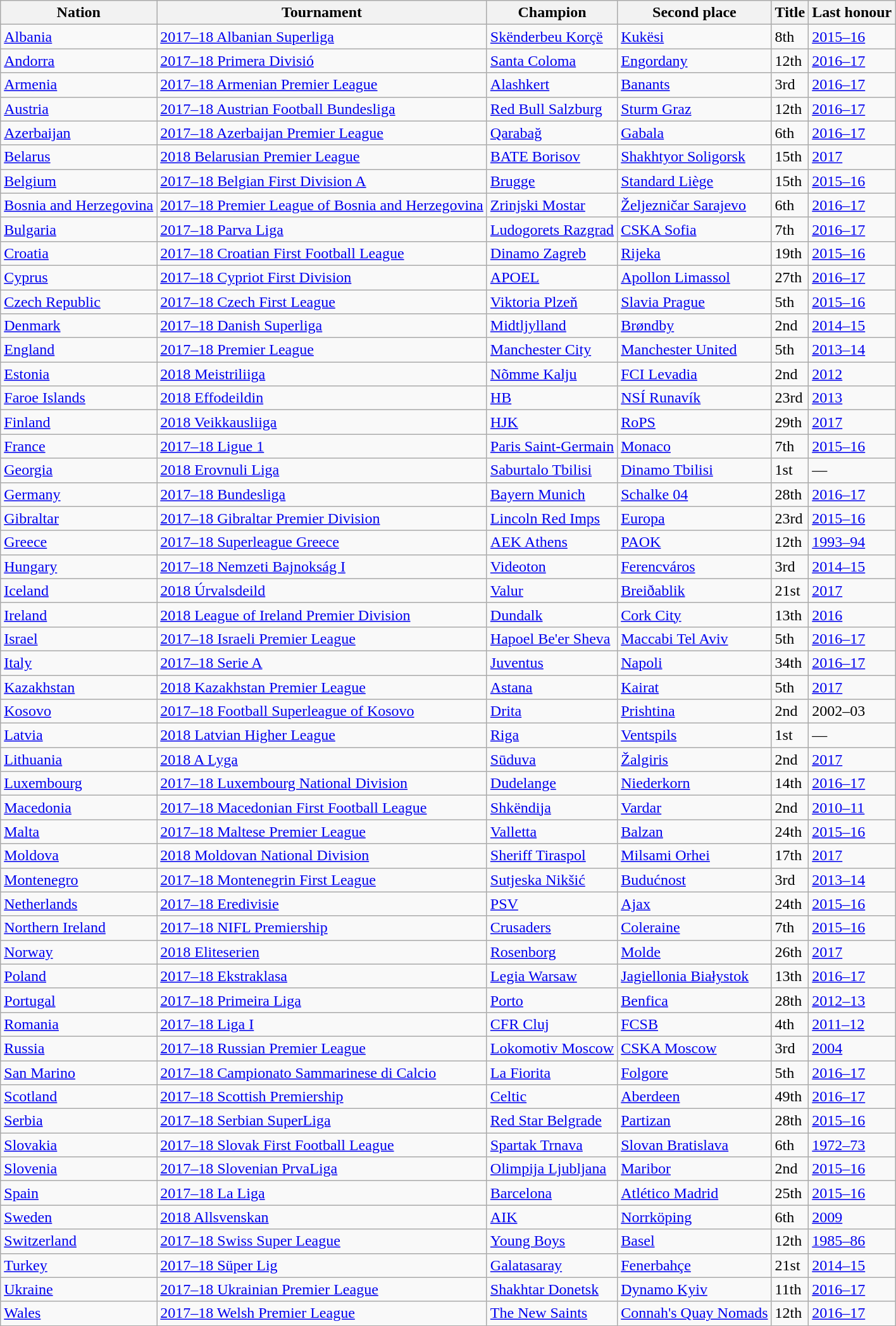<table class="wikitable sortable">
<tr>
<th>Nation</th>
<th>Tournament</th>
<th>Champion</th>
<th>Second place</th>
<th data-sort-type="number">Title</th>
<th>Last honour</th>
</tr>
<tr>
<td> <a href='#'>Albania</a></td>
<td><a href='#'>2017–18 Albanian Superliga</a></td>
<td><a href='#'>Skënderbeu Korçë</a></td>
<td><a href='#'>Kukësi</a></td>
<td>8th</td>
<td><a href='#'>2015–16</a></td>
</tr>
<tr>
<td> <a href='#'>Andorra</a></td>
<td><a href='#'>2017–18 Primera Divisió</a></td>
<td><a href='#'>Santa Coloma</a></td>
<td><a href='#'>Engordany</a></td>
<td>12th</td>
<td><a href='#'>2016–17</a></td>
</tr>
<tr>
<td> <a href='#'>Armenia</a></td>
<td><a href='#'>2017–18 Armenian Premier League</a></td>
<td><a href='#'>Alashkert</a></td>
<td><a href='#'>Banants</a></td>
<td>3rd</td>
<td><a href='#'>2016–17</a></td>
</tr>
<tr>
<td> <a href='#'>Austria</a></td>
<td><a href='#'>2017–18 Austrian Football Bundesliga</a></td>
<td><a href='#'>Red Bull Salzburg</a></td>
<td><a href='#'>Sturm Graz</a></td>
<td>12th</td>
<td><a href='#'>2016–17</a></td>
</tr>
<tr>
<td> <a href='#'>Azerbaijan</a></td>
<td><a href='#'>2017–18 Azerbaijan Premier League</a></td>
<td><a href='#'>Qarabağ</a></td>
<td><a href='#'>Gabala</a></td>
<td>6th</td>
<td><a href='#'>2016–17</a></td>
</tr>
<tr>
<td> <a href='#'>Belarus</a></td>
<td><a href='#'>2018 Belarusian Premier League</a></td>
<td><a href='#'>BATE Borisov</a></td>
<td><a href='#'>Shakhtyor Soligorsk</a></td>
<td>15th</td>
<td><a href='#'>2017</a></td>
</tr>
<tr>
<td> <a href='#'>Belgium</a></td>
<td><a href='#'>2017–18 Belgian First Division A</a></td>
<td><a href='#'>Brugge</a></td>
<td><a href='#'>Standard Liège</a></td>
<td>15th</td>
<td><a href='#'>2015–16</a></td>
</tr>
<tr>
<td> <a href='#'>Bosnia and Herzegovina</a></td>
<td><a href='#'>2017–18 Premier League of Bosnia and Herzegovina</a></td>
<td><a href='#'>Zrinjski Mostar</a></td>
<td><a href='#'>Željezničar Sarajevo</a></td>
<td>6th</td>
<td><a href='#'>2016–17</a></td>
</tr>
<tr>
<td> <a href='#'>Bulgaria</a></td>
<td><a href='#'>2017–18 Parva Liga</a></td>
<td><a href='#'>Ludogorets Razgrad</a></td>
<td><a href='#'>CSKA Sofia</a></td>
<td>7th</td>
<td><a href='#'>2016–17</a></td>
</tr>
<tr>
<td> <a href='#'>Croatia</a></td>
<td><a href='#'>2017–18 Croatian First Football League</a></td>
<td><a href='#'>Dinamo Zagreb</a></td>
<td><a href='#'>Rijeka</a></td>
<td>19th</td>
<td><a href='#'>2015–16</a></td>
</tr>
<tr>
<td> <a href='#'>Cyprus</a></td>
<td><a href='#'>2017–18 Cypriot First Division</a></td>
<td><a href='#'>APOEL</a></td>
<td><a href='#'>Apollon Limassol</a></td>
<td>27th</td>
<td><a href='#'>2016–17</a></td>
</tr>
<tr>
<td> <a href='#'>Czech Republic</a></td>
<td><a href='#'>2017–18 Czech First League</a></td>
<td><a href='#'>Viktoria Plzeň</a></td>
<td><a href='#'>Slavia Prague</a></td>
<td>5th</td>
<td><a href='#'>2015–16</a></td>
</tr>
<tr>
<td> <a href='#'>Denmark</a></td>
<td><a href='#'>2017–18 Danish Superliga</a></td>
<td><a href='#'>Midtljylland</a></td>
<td><a href='#'>Brøndby</a></td>
<td>2nd</td>
<td><a href='#'>2014–15</a></td>
</tr>
<tr>
<td> <a href='#'>England</a></td>
<td><a href='#'>2017–18 Premier League</a></td>
<td><a href='#'>Manchester City</a></td>
<td><a href='#'>Manchester United</a></td>
<td>5th</td>
<td><a href='#'>2013–14</a></td>
</tr>
<tr>
<td> <a href='#'>Estonia</a></td>
<td><a href='#'>2018 Meistriliiga</a></td>
<td><a href='#'>Nõmme Kalju</a></td>
<td><a href='#'>FCI Levadia</a></td>
<td>2nd</td>
<td><a href='#'>2012</a></td>
</tr>
<tr>
<td> <a href='#'>Faroe Islands</a></td>
<td><a href='#'>2018 Effodeildin</a></td>
<td><a href='#'>HB</a></td>
<td><a href='#'>NSÍ Runavík</a></td>
<td>23rd</td>
<td><a href='#'>2013</a></td>
</tr>
<tr>
<td> <a href='#'>Finland</a></td>
<td><a href='#'>2018 Veikkausliiga</a></td>
<td><a href='#'>HJK</a></td>
<td><a href='#'>RoPS</a></td>
<td>29th</td>
<td><a href='#'>2017</a></td>
</tr>
<tr>
<td> <a href='#'>France</a></td>
<td><a href='#'>2017–18 Ligue 1</a></td>
<td><a href='#'>Paris Saint-Germain</a></td>
<td><a href='#'>Monaco</a></td>
<td>7th</td>
<td><a href='#'>2015–16</a></td>
</tr>
<tr>
<td> <a href='#'>Georgia</a></td>
<td><a href='#'>2018 Erovnuli Liga</a></td>
<td><a href='#'>Saburtalo Tbilisi</a></td>
<td><a href='#'>Dinamo Tbilisi</a></td>
<td>1st</td>
<td>—</td>
</tr>
<tr>
<td> <a href='#'>Germany</a></td>
<td><a href='#'>2017–18 Bundesliga</a></td>
<td><a href='#'>Bayern Munich</a></td>
<td><a href='#'>Schalke 04</a></td>
<td>28th</td>
<td><a href='#'>2016–17</a></td>
</tr>
<tr>
<td> <a href='#'>Gibraltar</a></td>
<td><a href='#'>2017–18 Gibraltar Premier Division</a></td>
<td><a href='#'>Lincoln Red Imps</a></td>
<td><a href='#'>Europa</a></td>
<td>23rd</td>
<td><a href='#'>2015–16</a></td>
</tr>
<tr>
<td> <a href='#'>Greece</a></td>
<td><a href='#'>2017–18 Superleague Greece</a></td>
<td><a href='#'>AEK Athens</a></td>
<td><a href='#'>PAOK</a></td>
<td>12th</td>
<td><a href='#'>1993–94</a></td>
</tr>
<tr>
<td> <a href='#'>Hungary</a></td>
<td><a href='#'>2017–18 Nemzeti Bajnokság I</a></td>
<td><a href='#'>Videoton</a></td>
<td><a href='#'>Ferencváros</a></td>
<td>3rd</td>
<td><a href='#'>2014–15</a></td>
</tr>
<tr>
<td> <a href='#'>Iceland</a></td>
<td><a href='#'>2018 Úrvalsdeild</a></td>
<td><a href='#'>Valur</a></td>
<td><a href='#'>Breiðablik</a></td>
<td>21st</td>
<td><a href='#'>2017</a></td>
</tr>
<tr>
<td> <a href='#'>Ireland</a></td>
<td><a href='#'>2018 League of Ireland Premier Division</a></td>
<td><a href='#'>Dundalk</a></td>
<td><a href='#'>Cork City</a></td>
<td>13th</td>
<td><a href='#'>2016</a></td>
</tr>
<tr>
<td> <a href='#'>Israel</a></td>
<td><a href='#'>2017–18 Israeli Premier League</a></td>
<td><a href='#'>Hapoel Be'er Sheva</a></td>
<td><a href='#'>Maccabi Tel Aviv</a></td>
<td>5th</td>
<td><a href='#'>2016–17</a></td>
</tr>
<tr>
<td> <a href='#'>Italy</a></td>
<td><a href='#'>2017–18 Serie A</a></td>
<td><a href='#'>Juventus</a></td>
<td><a href='#'>Napoli</a></td>
<td>34th</td>
<td><a href='#'>2016–17</a></td>
</tr>
<tr>
<td> <a href='#'>Kazakhstan</a></td>
<td><a href='#'>2018 Kazakhstan Premier League</a></td>
<td><a href='#'>Astana</a></td>
<td><a href='#'>Kairat</a></td>
<td>5th</td>
<td><a href='#'>2017</a></td>
</tr>
<tr>
<td> <a href='#'>Kosovo</a></td>
<td><a href='#'>2017–18 Football Superleague of Kosovo</a></td>
<td><a href='#'>Drita</a></td>
<td><a href='#'>Prishtina</a></td>
<td>2nd</td>
<td>2002–03</td>
</tr>
<tr>
<td> <a href='#'>Latvia</a></td>
<td><a href='#'>2018 Latvian Higher League</a></td>
<td><a href='#'>Riga</a></td>
<td><a href='#'>Ventspils</a></td>
<td>1st</td>
<td>—</td>
</tr>
<tr>
<td> <a href='#'>Lithuania</a></td>
<td><a href='#'>2018 A Lyga</a></td>
<td><a href='#'>Sūduva</a></td>
<td><a href='#'>Žalgiris</a></td>
<td>2nd</td>
<td><a href='#'>2017</a></td>
</tr>
<tr>
<td> <a href='#'>Luxembourg</a></td>
<td><a href='#'>2017–18 Luxembourg National Division</a></td>
<td><a href='#'>Dudelange</a></td>
<td><a href='#'>Niederkorn</a></td>
<td>14th</td>
<td><a href='#'>2016–17</a></td>
</tr>
<tr>
<td> <a href='#'>Macedonia</a></td>
<td><a href='#'>2017–18 Macedonian First Football League</a></td>
<td><a href='#'>Shkëndija</a></td>
<td><a href='#'>Vardar</a></td>
<td>2nd</td>
<td><a href='#'>2010–11</a></td>
</tr>
<tr>
<td> <a href='#'>Malta</a></td>
<td><a href='#'>2017–18 Maltese Premier League</a></td>
<td><a href='#'>Valletta</a></td>
<td><a href='#'>Balzan</a></td>
<td>24th</td>
<td><a href='#'>2015–16</a></td>
</tr>
<tr>
<td> <a href='#'>Moldova</a></td>
<td><a href='#'>2018 Moldovan National Division</a></td>
<td><a href='#'>Sheriff Tiraspol</a></td>
<td><a href='#'>Milsami Orhei</a></td>
<td>17th</td>
<td><a href='#'>2017</a></td>
</tr>
<tr>
<td> <a href='#'>Montenegro</a></td>
<td><a href='#'>2017–18 Montenegrin First League</a></td>
<td><a href='#'>Sutjeska Nikšić</a></td>
<td><a href='#'>Budućnost</a></td>
<td>3rd</td>
<td><a href='#'>2013–14</a></td>
</tr>
<tr>
<td> <a href='#'>Netherlands</a></td>
<td><a href='#'>2017–18 Eredivisie</a></td>
<td><a href='#'>PSV</a></td>
<td><a href='#'>Ajax</a></td>
<td>24th</td>
<td><a href='#'>2015–16</a></td>
</tr>
<tr>
<td> <a href='#'>Northern Ireland</a></td>
<td><a href='#'>2017–18 NIFL Premiership</a></td>
<td><a href='#'>Crusaders</a></td>
<td><a href='#'>Coleraine</a></td>
<td>7th</td>
<td><a href='#'>2015–16</a></td>
</tr>
<tr>
<td> <a href='#'>Norway</a></td>
<td><a href='#'>2018 Eliteserien</a></td>
<td><a href='#'>Rosenborg</a></td>
<td><a href='#'>Molde</a></td>
<td>26th</td>
<td><a href='#'>2017</a></td>
</tr>
<tr>
<td> <a href='#'>Poland</a></td>
<td><a href='#'>2017–18 Ekstraklasa</a></td>
<td><a href='#'>Legia Warsaw</a></td>
<td><a href='#'>Jagiellonia Białystok</a></td>
<td>13th</td>
<td><a href='#'>2016–17</a></td>
</tr>
<tr>
<td> <a href='#'>Portugal</a></td>
<td><a href='#'>2017–18 Primeira Liga</a></td>
<td><a href='#'>Porto</a></td>
<td><a href='#'>Benfica</a></td>
<td>28th</td>
<td><a href='#'>2012–13</a></td>
</tr>
<tr>
<td> <a href='#'>Romania</a></td>
<td><a href='#'>2017–18 Liga I</a></td>
<td><a href='#'>CFR Cluj</a></td>
<td><a href='#'>FCSB</a></td>
<td>4th</td>
<td><a href='#'>2011–12</a></td>
</tr>
<tr>
<td> <a href='#'>Russia</a></td>
<td><a href='#'>2017–18 Russian Premier League</a></td>
<td><a href='#'>Lokomotiv Moscow</a></td>
<td><a href='#'>CSKA Moscow</a></td>
<td>3rd</td>
<td><a href='#'>2004</a></td>
</tr>
<tr>
<td> <a href='#'>San Marino</a></td>
<td><a href='#'>2017–18 Campionato Sammarinese di Calcio</a></td>
<td><a href='#'>La Fiorita</a></td>
<td><a href='#'>Folgore</a></td>
<td>5th</td>
<td><a href='#'>2016–17</a></td>
</tr>
<tr>
<td> <a href='#'>Scotland</a></td>
<td><a href='#'>2017–18 Scottish Premiership</a></td>
<td><a href='#'>Celtic</a></td>
<td><a href='#'>Aberdeen</a></td>
<td>49th</td>
<td><a href='#'>2016–17</a></td>
</tr>
<tr>
<td> <a href='#'>Serbia</a></td>
<td><a href='#'>2017–18 Serbian SuperLiga</a></td>
<td><a href='#'>Red Star Belgrade</a></td>
<td><a href='#'>Partizan</a></td>
<td>28th</td>
<td><a href='#'>2015–16</a></td>
</tr>
<tr>
<td> <a href='#'>Slovakia</a></td>
<td><a href='#'>2017–18 Slovak First Football League</a></td>
<td><a href='#'>Spartak Trnava</a></td>
<td><a href='#'>Slovan Bratislava</a></td>
<td>6th</td>
<td><a href='#'>1972–73</a></td>
</tr>
<tr>
<td> <a href='#'>Slovenia</a></td>
<td><a href='#'>2017–18 Slovenian PrvaLiga</a></td>
<td><a href='#'>Olimpija Ljubljana</a></td>
<td><a href='#'>Maribor</a></td>
<td>2nd</td>
<td><a href='#'>2015–16</a></td>
</tr>
<tr>
<td> <a href='#'>Spain</a></td>
<td><a href='#'>2017–18 La Liga</a></td>
<td><a href='#'>Barcelona</a></td>
<td><a href='#'>Atlético Madrid</a></td>
<td>25th</td>
<td><a href='#'>2015–16</a></td>
</tr>
<tr>
<td> <a href='#'>Sweden</a></td>
<td><a href='#'>2018 Allsvenskan</a></td>
<td><a href='#'>AIK</a></td>
<td><a href='#'>Norrköping</a></td>
<td>6th</td>
<td><a href='#'>2009</a></td>
</tr>
<tr>
<td> <a href='#'>Switzerland</a></td>
<td><a href='#'>2017–18 Swiss Super League</a></td>
<td><a href='#'>Young Boys</a></td>
<td><a href='#'>Basel</a></td>
<td>12th</td>
<td><a href='#'>1985–86</a></td>
</tr>
<tr>
<td> <a href='#'>Turkey</a></td>
<td><a href='#'>2017–18 Süper Lig</a></td>
<td><a href='#'>Galatasaray</a></td>
<td><a href='#'>Fenerbahçe</a></td>
<td>21st</td>
<td><a href='#'>2014–15</a></td>
</tr>
<tr>
<td> <a href='#'>Ukraine</a></td>
<td><a href='#'>2017–18 Ukrainian Premier League</a></td>
<td><a href='#'>Shakhtar Donetsk</a></td>
<td><a href='#'>Dynamo Kyiv</a></td>
<td>11th</td>
<td><a href='#'>2016–17</a></td>
</tr>
<tr>
<td> <a href='#'>Wales</a></td>
<td><a href='#'>2017–18 Welsh Premier League</a></td>
<td><a href='#'>The New Saints</a></td>
<td><a href='#'>Connah's Quay Nomads</a></td>
<td>12th</td>
<td><a href='#'>2016–17</a></td>
</tr>
</table>
